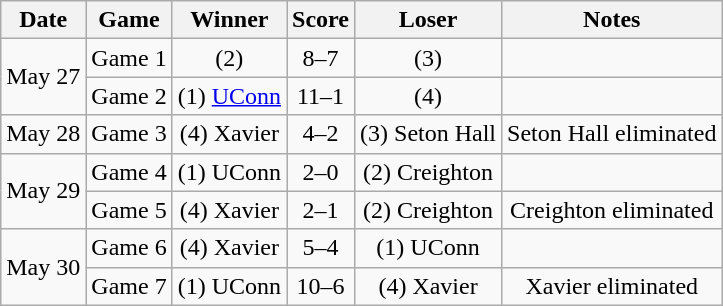<table class="wikitable">
<tr>
<th>Date</th>
<th>Game</th>
<th>Winner</th>
<th>Score</th>
<th>Loser</th>
<th>Notes</th>
</tr>
<tr align=center>
<td rowspan=2>May 27</td>
<td>Game 1</td>
<td>(2) </td>
<td>8–7</td>
<td>(3) </td>
<td></td>
</tr>
<tr align=center>
<td>Game 2</td>
<td>(1) <a href='#'>UConn</a></td>
<td>11–1</td>
<td>(4) </td>
<td></td>
</tr>
<tr align=center>
<td>May 28</td>
<td>Game 3</td>
<td>(4) Xavier</td>
<td>4–2</td>
<td>(3) Seton Hall</td>
<td>Seton Hall eliminated</td>
</tr>
<tr align=center>
<td rowspan=2>May 29</td>
<td>Game 4</td>
<td>(1) UConn</td>
<td>2–0</td>
<td>(2) Creighton</td>
<td></td>
</tr>
<tr align=center>
<td>Game 5</td>
<td>(4) Xavier</td>
<td>2–1</td>
<td>(2) Creighton</td>
<td>Creighton eliminated</td>
</tr>
<tr align=center>
<td rowspan=2>May 30</td>
<td>Game 6</td>
<td>(4) Xavier</td>
<td>5–4</td>
<td>(1) UConn</td>
<td></td>
</tr>
<tr align=center>
<td>Game 7</td>
<td>(1) UConn</td>
<td>10–6</td>
<td>(4) Xavier</td>
<td>Xavier eliminated</td>
</tr>
</table>
